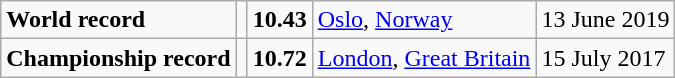<table class="wikitable">
<tr>
<td><strong>World record</strong></td>
<td></td>
<td><strong>10.43</strong></td>
<td><a href='#'>Oslo</a>, <a href='#'>Norway</a></td>
<td>13 June 2019</td>
</tr>
<tr>
<td><strong>Championship record</strong></td>
<td></td>
<td><strong>10.72</strong></td>
<td><a href='#'>London</a>, <a href='#'>Great Britain</a></td>
<td>15 July 2017</td>
</tr>
</table>
